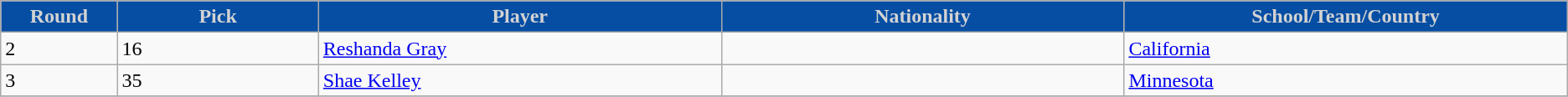<table class="wikitable">
<tr>
<th style="background:#054EA4; color:#D3D3D3;" width="2%">Round</th>
<th style="background:#054EA4; color:#D3D3D3;" width="5%">Pick</th>
<th style="background:#054EA4; color:#D3D3D3;" width="10%">Player</th>
<th style="background:#054EA4; color:#D3D3D3;" width="10%">Nationality</th>
<th style="background:#054EA4; color:#D3D3D3;" width="10%">School/Team/Country</th>
</tr>
<tr>
<td>2</td>
<td>16</td>
<td><a href='#'>Reshanda Gray</a></td>
<td></td>
<td><a href='#'>California</a></td>
</tr>
<tr>
<td>3</td>
<td>35</td>
<td><a href='#'>Shae Kelley</a></td>
<td></td>
<td><a href='#'>Minnesota</a></td>
</tr>
<tr>
</tr>
</table>
